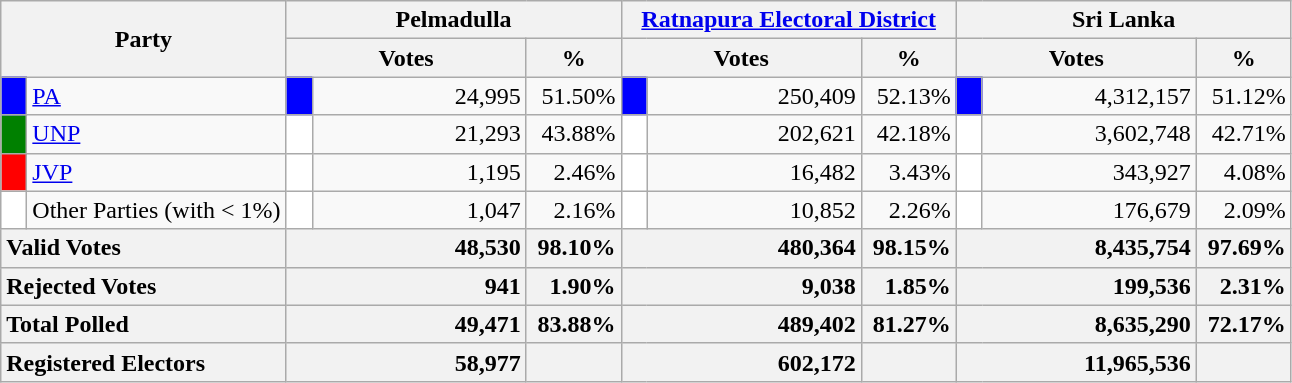<table class="wikitable">
<tr>
<th colspan="2" width="144px"rowspan="2">Party</th>
<th colspan="3" width="216px">Pelmadulla</th>
<th colspan="3" width="216px"><a href='#'>Ratnapura Electoral District</a></th>
<th colspan="3" width="216px">Sri Lanka</th>
</tr>
<tr>
<th colspan="2" width="144px">Votes</th>
<th>%</th>
<th colspan="2" width="144px">Votes</th>
<th>%</th>
<th colspan="2" width="144px">Votes</th>
<th>%</th>
</tr>
<tr>
<td style="background-color:blue;" width="10px"></td>
<td style="text-align:left;"><a href='#'>PA</a></td>
<td style="background-color:blue;" width="10px"></td>
<td style="text-align:right;">24,995</td>
<td style="text-align:right;">51.50%</td>
<td style="background-color:blue;" width="10px"></td>
<td style="text-align:right;">250,409</td>
<td style="text-align:right;">52.13%</td>
<td style="background-color:blue;" width="10px"></td>
<td style="text-align:right;">4,312,157</td>
<td style="text-align:right;">51.12%</td>
</tr>
<tr>
<td style="background-color:green;" width="10px"></td>
<td style="text-align:left;"><a href='#'>UNP</a></td>
<td style="background-color:white;" width="10px"></td>
<td style="text-align:right;">21,293</td>
<td style="text-align:right;">43.88%</td>
<td style="background-color:white;" width="10px"></td>
<td style="text-align:right;">202,621</td>
<td style="text-align:right;">42.18%</td>
<td style="background-color:white;" width="10px"></td>
<td style="text-align:right;">3,602,748</td>
<td style="text-align:right;">42.71%</td>
</tr>
<tr>
<td style="background-color:red;" width="10px"></td>
<td style="text-align:left;"><a href='#'>JVP</a></td>
<td style="background-color:white;" width="10px"></td>
<td style="text-align:right;">1,195</td>
<td style="text-align:right;">2.46%</td>
<td style="background-color:white;" width="10px"></td>
<td style="text-align:right;">16,482</td>
<td style="text-align:right;">3.43%</td>
<td style="background-color:white;" width="10px"></td>
<td style="text-align:right;">343,927</td>
<td style="text-align:right;">4.08%</td>
</tr>
<tr>
<td style="background-color:white;" width="10px"></td>
<td style="text-align:left;">Other Parties (with < 1%)</td>
<td style="background-color:white;" width="10px"></td>
<td style="text-align:right;">1,047</td>
<td style="text-align:right;">2.16%</td>
<td style="background-color:white;" width="10px"></td>
<td style="text-align:right;">10,852</td>
<td style="text-align:right;">2.26%</td>
<td style="background-color:white;" width="10px"></td>
<td style="text-align:right;">176,679</td>
<td style="text-align:right;">2.09%</td>
</tr>
<tr>
<th colspan="2" width="144px"style="text-align:left;">Valid Votes</th>
<th style="text-align:right;"colspan="2" width="144px">48,530</th>
<th style="text-align:right;">98.10%</th>
<th style="text-align:right;"colspan="2" width="144px">480,364</th>
<th style="text-align:right;">98.15%</th>
<th style="text-align:right;"colspan="2" width="144px">8,435,754</th>
<th style="text-align:right;">97.69%</th>
</tr>
<tr>
<th colspan="2" width="144px"style="text-align:left;">Rejected Votes</th>
<th style="text-align:right;"colspan="2" width="144px">941</th>
<th style="text-align:right;">1.90%</th>
<th style="text-align:right;"colspan="2" width="144px">9,038</th>
<th style="text-align:right;">1.85%</th>
<th style="text-align:right;"colspan="2" width="144px">199,536</th>
<th style="text-align:right;">2.31%</th>
</tr>
<tr>
<th colspan="2" width="144px"style="text-align:left;">Total Polled</th>
<th style="text-align:right;"colspan="2" width="144px">49,471</th>
<th style="text-align:right;">83.88%</th>
<th style="text-align:right;"colspan="2" width="144px">489,402</th>
<th style="text-align:right;">81.27%</th>
<th style="text-align:right;"colspan="2" width="144px">8,635,290</th>
<th style="text-align:right;">72.17%</th>
</tr>
<tr>
<th colspan="2" width="144px"style="text-align:left;">Registered Electors</th>
<th style="text-align:right;"colspan="2" width="144px">58,977</th>
<th></th>
<th style="text-align:right;"colspan="2" width="144px">602,172</th>
<th></th>
<th style="text-align:right;"colspan="2" width="144px">11,965,536</th>
<th></th>
</tr>
</table>
